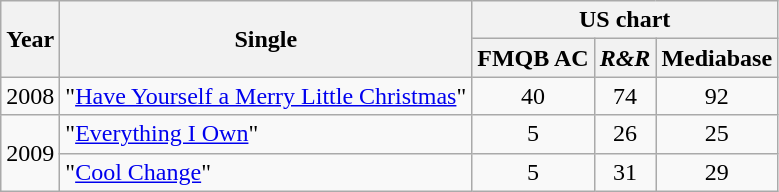<table class="wikitable">
<tr>
<th rowspan="2">Year</th>
<th rowspan="2">Single</th>
<th colspan="3">US chart</th>
</tr>
<tr>
<th>FMQB AC</th>
<th><em>R&R</em></th>
<th>Mediabase</th>
</tr>
<tr>
<td>2008</td>
<td>"<a href='#'>Have Yourself a Merry Little Christmas</a>"</td>
<td style="text-align:center;">40</td>
<td style="text-align:center;">74</td>
<td style="text-align:center;">92</td>
</tr>
<tr>
<td rowspan="2">2009</td>
<td>"<a href='#'>Everything I Own</a>"</td>
<td style="text-align:center;">5</td>
<td style="text-align:center;">26</td>
<td style="text-align:center;">25</td>
</tr>
<tr>
<td>"<a href='#'>Cool Change</a>"</td>
<td style="text-align:center;">5</td>
<td style="text-align:center;">31</td>
<td style="text-align:center;">29</td>
</tr>
</table>
